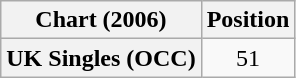<table class="wikitable plainrowheaders" style="text-align:center">
<tr>
<th>Chart (2006)</th>
<th>Position</th>
</tr>
<tr>
<th scope="row">UK Singles (OCC)</th>
<td>51</td>
</tr>
</table>
